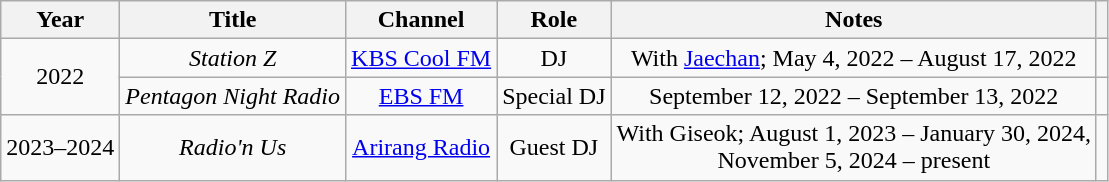<table class="wikitable plainrowheaders" style="text-align:center;">
<tr>
<th>Year</th>
<th>Title</th>
<th>Channel</th>
<th>Role</th>
<th>Notes</th>
<th></th>
</tr>
<tr>
<td rowspan="2">2022</td>
<td><em>Station Z</em></td>
<td><a href='#'>KBS Cool FM</a></td>
<td>DJ</td>
<td>With <a href='#'>Jaechan</a>; May 4, 2022 – August 17, 2022</td>
<td></td>
</tr>
<tr>
<td><em>Pentagon Night Radio</em></td>
<td><a href='#'>EBS FM</a></td>
<td>Special DJ</td>
<td>September 12, 2022 – September 13, 2022</td>
<td></td>
</tr>
<tr>
<td>2023–2024</td>
<td><em>Radio'n Us</em></td>
<td><a href='#'>Arirang Radio</a></td>
<td>Guest DJ</td>
<td>With Giseok; August 1, 2023 – January 30, 2024,<br>November 5, 2024 – present</td>
<td></td>
</tr>
</table>
